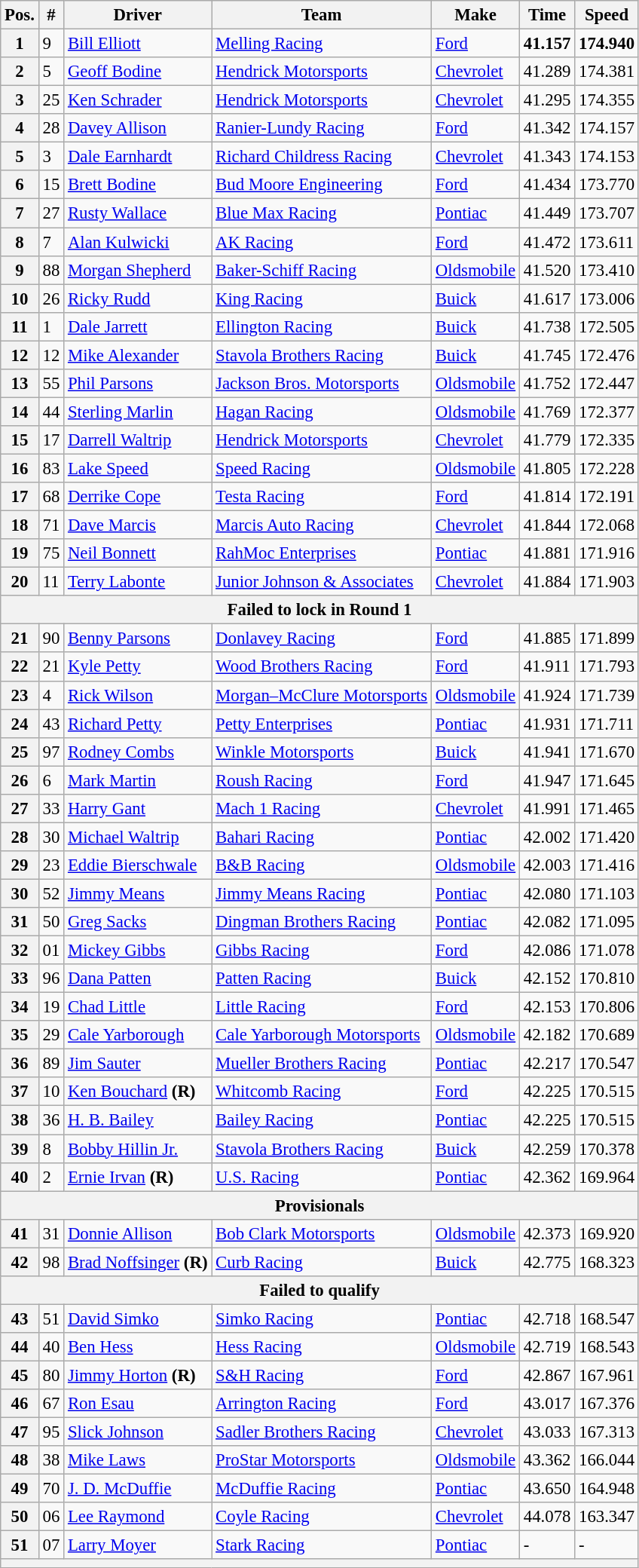<table class="wikitable" style="font-size:95%">
<tr>
<th>Pos.</th>
<th>#</th>
<th>Driver</th>
<th>Team</th>
<th>Make</th>
<th>Time</th>
<th>Speed</th>
</tr>
<tr>
<th>1</th>
<td>9</td>
<td><a href='#'>Bill Elliott</a></td>
<td><a href='#'>Melling Racing</a></td>
<td><a href='#'>Ford</a></td>
<td><strong>41.157</strong></td>
<td><strong>174.940</strong></td>
</tr>
<tr>
<th>2</th>
<td>5</td>
<td><a href='#'>Geoff Bodine</a></td>
<td><a href='#'>Hendrick Motorsports</a></td>
<td><a href='#'>Chevrolet</a></td>
<td>41.289</td>
<td>174.381</td>
</tr>
<tr>
<th>3</th>
<td>25</td>
<td><a href='#'>Ken Schrader</a></td>
<td><a href='#'>Hendrick Motorsports</a></td>
<td><a href='#'>Chevrolet</a></td>
<td>41.295</td>
<td>174.355</td>
</tr>
<tr>
<th>4</th>
<td>28</td>
<td><a href='#'>Davey Allison</a></td>
<td><a href='#'>Ranier-Lundy Racing</a></td>
<td><a href='#'>Ford</a></td>
<td>41.342</td>
<td>174.157</td>
</tr>
<tr>
<th>5</th>
<td>3</td>
<td><a href='#'>Dale Earnhardt</a></td>
<td><a href='#'>Richard Childress Racing</a></td>
<td><a href='#'>Chevrolet</a></td>
<td>41.343</td>
<td>174.153</td>
</tr>
<tr>
<th>6</th>
<td>15</td>
<td><a href='#'>Brett Bodine</a></td>
<td><a href='#'>Bud Moore Engineering</a></td>
<td><a href='#'>Ford</a></td>
<td>41.434</td>
<td>173.770</td>
</tr>
<tr>
<th>7</th>
<td>27</td>
<td><a href='#'>Rusty Wallace</a></td>
<td><a href='#'>Blue Max Racing</a></td>
<td><a href='#'>Pontiac</a></td>
<td>41.449</td>
<td>173.707</td>
</tr>
<tr>
<th>8</th>
<td>7</td>
<td><a href='#'>Alan Kulwicki</a></td>
<td><a href='#'>AK Racing</a></td>
<td><a href='#'>Ford</a></td>
<td>41.472</td>
<td>173.611</td>
</tr>
<tr>
<th>9</th>
<td>88</td>
<td><a href='#'>Morgan Shepherd</a></td>
<td><a href='#'>Baker-Schiff Racing</a></td>
<td><a href='#'>Oldsmobile</a></td>
<td>41.520</td>
<td>173.410</td>
</tr>
<tr>
<th>10</th>
<td>26</td>
<td><a href='#'>Ricky Rudd</a></td>
<td><a href='#'>King Racing</a></td>
<td><a href='#'>Buick</a></td>
<td>41.617</td>
<td>173.006</td>
</tr>
<tr>
<th>11</th>
<td>1</td>
<td><a href='#'>Dale Jarrett</a></td>
<td><a href='#'>Ellington Racing</a></td>
<td><a href='#'>Buick</a></td>
<td>41.738</td>
<td>172.505</td>
</tr>
<tr>
<th>12</th>
<td>12</td>
<td><a href='#'>Mike Alexander</a></td>
<td><a href='#'>Stavola Brothers Racing</a></td>
<td><a href='#'>Buick</a></td>
<td>41.745</td>
<td>172.476</td>
</tr>
<tr>
<th>13</th>
<td>55</td>
<td><a href='#'>Phil Parsons</a></td>
<td><a href='#'>Jackson Bros. Motorsports</a></td>
<td><a href='#'>Oldsmobile</a></td>
<td>41.752</td>
<td>172.447</td>
</tr>
<tr>
<th>14</th>
<td>44</td>
<td><a href='#'>Sterling Marlin</a></td>
<td><a href='#'>Hagan Racing</a></td>
<td><a href='#'>Oldsmobile</a></td>
<td>41.769</td>
<td>172.377</td>
</tr>
<tr>
<th>15</th>
<td>17</td>
<td><a href='#'>Darrell Waltrip</a></td>
<td><a href='#'>Hendrick Motorsports</a></td>
<td><a href='#'>Chevrolet</a></td>
<td>41.779</td>
<td>172.335</td>
</tr>
<tr>
<th>16</th>
<td>83</td>
<td><a href='#'>Lake Speed</a></td>
<td><a href='#'>Speed Racing</a></td>
<td><a href='#'>Oldsmobile</a></td>
<td>41.805</td>
<td>172.228</td>
</tr>
<tr>
<th>17</th>
<td>68</td>
<td><a href='#'>Derrike Cope</a></td>
<td><a href='#'>Testa Racing</a></td>
<td><a href='#'>Ford</a></td>
<td>41.814</td>
<td>172.191</td>
</tr>
<tr>
<th>18</th>
<td>71</td>
<td><a href='#'>Dave Marcis</a></td>
<td><a href='#'>Marcis Auto Racing</a></td>
<td><a href='#'>Chevrolet</a></td>
<td>41.844</td>
<td>172.068</td>
</tr>
<tr>
<th>19</th>
<td>75</td>
<td><a href='#'>Neil Bonnett</a></td>
<td><a href='#'>RahMoc Enterprises</a></td>
<td><a href='#'>Pontiac</a></td>
<td>41.881</td>
<td>171.916</td>
</tr>
<tr>
<th>20</th>
<td>11</td>
<td><a href='#'>Terry Labonte</a></td>
<td><a href='#'>Junior Johnson & Associates</a></td>
<td><a href='#'>Chevrolet</a></td>
<td>41.884</td>
<td>171.903</td>
</tr>
<tr>
<th colspan="7">Failed to lock in Round 1</th>
</tr>
<tr>
<th>21</th>
<td>90</td>
<td><a href='#'>Benny Parsons</a></td>
<td><a href='#'>Donlavey Racing</a></td>
<td><a href='#'>Ford</a></td>
<td>41.885</td>
<td>171.899</td>
</tr>
<tr>
<th>22</th>
<td>21</td>
<td><a href='#'>Kyle Petty</a></td>
<td><a href='#'>Wood Brothers Racing</a></td>
<td><a href='#'>Ford</a></td>
<td>41.911</td>
<td>171.793</td>
</tr>
<tr>
<th>23</th>
<td>4</td>
<td><a href='#'>Rick Wilson</a></td>
<td><a href='#'>Morgan–McClure Motorsports</a></td>
<td><a href='#'>Oldsmobile</a></td>
<td>41.924</td>
<td>171.739</td>
</tr>
<tr>
<th>24</th>
<td>43</td>
<td><a href='#'>Richard Petty</a></td>
<td><a href='#'>Petty Enterprises</a></td>
<td><a href='#'>Pontiac</a></td>
<td>41.931</td>
<td>171.711</td>
</tr>
<tr>
<th>25</th>
<td>97</td>
<td><a href='#'>Rodney Combs</a></td>
<td><a href='#'>Winkle Motorsports</a></td>
<td><a href='#'>Buick</a></td>
<td>41.941</td>
<td>171.670</td>
</tr>
<tr>
<th>26</th>
<td>6</td>
<td><a href='#'>Mark Martin</a></td>
<td><a href='#'>Roush Racing</a></td>
<td><a href='#'>Ford</a></td>
<td>41.947</td>
<td>171.645</td>
</tr>
<tr>
<th>27</th>
<td>33</td>
<td><a href='#'>Harry Gant</a></td>
<td><a href='#'>Mach 1 Racing</a></td>
<td><a href='#'>Chevrolet</a></td>
<td>41.991</td>
<td>171.465</td>
</tr>
<tr>
<th>28</th>
<td>30</td>
<td><a href='#'>Michael Waltrip</a></td>
<td><a href='#'>Bahari Racing</a></td>
<td><a href='#'>Pontiac</a></td>
<td>42.002</td>
<td>171.420</td>
</tr>
<tr>
<th>29</th>
<td>23</td>
<td><a href='#'>Eddie Bierschwale</a></td>
<td><a href='#'>B&B Racing</a></td>
<td><a href='#'>Oldsmobile</a></td>
<td>42.003</td>
<td>171.416</td>
</tr>
<tr>
<th>30</th>
<td>52</td>
<td><a href='#'>Jimmy Means</a></td>
<td><a href='#'>Jimmy Means Racing</a></td>
<td><a href='#'>Pontiac</a></td>
<td>42.080</td>
<td>171.103</td>
</tr>
<tr>
<th>31</th>
<td>50</td>
<td><a href='#'>Greg Sacks</a></td>
<td><a href='#'>Dingman Brothers Racing</a></td>
<td><a href='#'>Pontiac</a></td>
<td>42.082</td>
<td>171.095</td>
</tr>
<tr>
<th>32</th>
<td>01</td>
<td><a href='#'>Mickey Gibbs</a></td>
<td><a href='#'>Gibbs Racing</a></td>
<td><a href='#'>Ford</a></td>
<td>42.086</td>
<td>171.078</td>
</tr>
<tr>
<th>33</th>
<td>96</td>
<td><a href='#'>Dana Patten</a></td>
<td><a href='#'>Patten Racing</a></td>
<td><a href='#'>Buick</a></td>
<td>42.152</td>
<td>170.810</td>
</tr>
<tr>
<th>34</th>
<td>19</td>
<td><a href='#'>Chad Little</a></td>
<td><a href='#'>Little Racing</a></td>
<td><a href='#'>Ford</a></td>
<td>42.153</td>
<td>170.806</td>
</tr>
<tr>
<th>35</th>
<td>29</td>
<td><a href='#'>Cale Yarborough</a></td>
<td><a href='#'>Cale Yarborough Motorsports</a></td>
<td><a href='#'>Oldsmobile</a></td>
<td>42.182</td>
<td>170.689</td>
</tr>
<tr>
<th>36</th>
<td>89</td>
<td><a href='#'>Jim Sauter</a></td>
<td><a href='#'>Mueller Brothers Racing</a></td>
<td><a href='#'>Pontiac</a></td>
<td>42.217</td>
<td>170.547</td>
</tr>
<tr>
<th>37</th>
<td>10</td>
<td><a href='#'>Ken Bouchard</a> <strong>(R)</strong></td>
<td><a href='#'>Whitcomb Racing</a></td>
<td><a href='#'>Ford</a></td>
<td>42.225</td>
<td>170.515</td>
</tr>
<tr>
<th>38</th>
<td>36</td>
<td><a href='#'>H. B. Bailey</a></td>
<td><a href='#'>Bailey Racing</a></td>
<td><a href='#'>Pontiac</a></td>
<td>42.225</td>
<td>170.515</td>
</tr>
<tr>
<th>39</th>
<td>8</td>
<td><a href='#'>Bobby Hillin Jr.</a></td>
<td><a href='#'>Stavola Brothers Racing</a></td>
<td><a href='#'>Buick</a></td>
<td>42.259</td>
<td>170.378</td>
</tr>
<tr>
<th>40</th>
<td>2</td>
<td><a href='#'>Ernie Irvan</a> <strong>(R)</strong></td>
<td><a href='#'>U.S. Racing</a></td>
<td><a href='#'>Pontiac</a></td>
<td>42.362</td>
<td>169.964</td>
</tr>
<tr>
<th colspan="7">Provisionals</th>
</tr>
<tr>
<th>41</th>
<td>31</td>
<td><a href='#'>Donnie Allison</a></td>
<td><a href='#'>Bob Clark Motorsports</a></td>
<td><a href='#'>Oldsmobile</a></td>
<td>42.373</td>
<td>169.920</td>
</tr>
<tr>
<th>42</th>
<td>98</td>
<td><a href='#'>Brad Noffsinger</a> <strong>(R)</strong></td>
<td><a href='#'>Curb Racing</a></td>
<td><a href='#'>Buick</a></td>
<td>42.775</td>
<td>168.323</td>
</tr>
<tr>
<th colspan="7">Failed to qualify</th>
</tr>
<tr>
<th>43</th>
<td>51</td>
<td><a href='#'>David Simko</a></td>
<td><a href='#'>Simko Racing</a></td>
<td><a href='#'>Pontiac</a></td>
<td>42.718</td>
<td>168.547</td>
</tr>
<tr>
<th>44</th>
<td>40</td>
<td><a href='#'>Ben Hess</a></td>
<td><a href='#'>Hess Racing</a></td>
<td><a href='#'>Oldsmobile</a></td>
<td>42.719</td>
<td>168.543</td>
</tr>
<tr>
<th>45</th>
<td>80</td>
<td><a href='#'>Jimmy Horton</a> <strong>(R)</strong></td>
<td><a href='#'>S&H Racing</a></td>
<td><a href='#'>Ford</a></td>
<td>42.867</td>
<td>167.961</td>
</tr>
<tr>
<th>46</th>
<td>67</td>
<td><a href='#'>Ron Esau</a></td>
<td><a href='#'>Arrington Racing</a></td>
<td><a href='#'>Ford</a></td>
<td>43.017</td>
<td>167.376</td>
</tr>
<tr>
<th>47</th>
<td>95</td>
<td><a href='#'>Slick Johnson</a></td>
<td><a href='#'>Sadler Brothers Racing</a></td>
<td><a href='#'>Chevrolet</a></td>
<td>43.033</td>
<td>167.313</td>
</tr>
<tr>
<th>48</th>
<td>38</td>
<td><a href='#'>Mike Laws</a></td>
<td><a href='#'>ProStar Motorsports</a></td>
<td><a href='#'>Oldsmobile</a></td>
<td>43.362</td>
<td>166.044</td>
</tr>
<tr>
<th>49</th>
<td>70</td>
<td><a href='#'>J. D. McDuffie</a></td>
<td><a href='#'>McDuffie Racing</a></td>
<td><a href='#'>Pontiac</a></td>
<td>43.650</td>
<td>164.948</td>
</tr>
<tr>
<th>50</th>
<td>06</td>
<td><a href='#'>Lee Raymond</a></td>
<td><a href='#'>Coyle Racing</a></td>
<td><a href='#'>Chevrolet</a></td>
<td>44.078</td>
<td>163.347</td>
</tr>
<tr>
<th>51</th>
<td>07</td>
<td><a href='#'>Larry Moyer</a></td>
<td><a href='#'>Stark Racing</a></td>
<td><a href='#'>Pontiac</a></td>
<td>-</td>
<td>-</td>
</tr>
<tr>
<th colspan="7"></th>
</tr>
</table>
